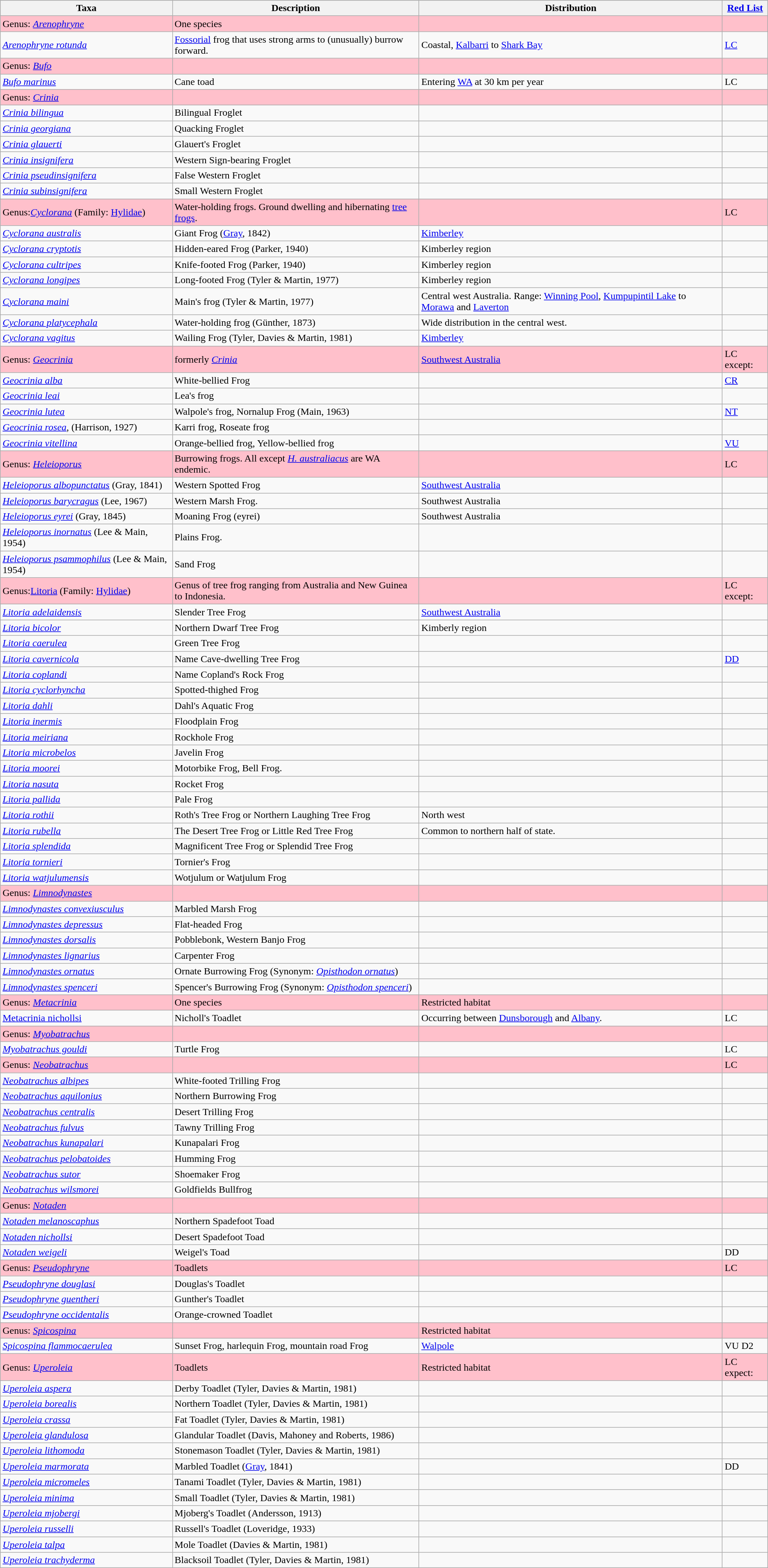<table class="wikitable"| cellpadding="3">
<tr style ="background:Silver">
<th>Taxa</th>
<th>Description</th>
<th>Distribution</th>
<th><a href='#'>Red List</a></th>
</tr>
<tr style="background:pink">
<td>Genus: <em><a href='#'>Arenophryne</a></em></td>
<td>One  species</td>
<td></td>
<td></td>
</tr>
<tr>
<td><em><a href='#'>Arenophryne rotunda</a></em></td>
<td><a href='#'>Fossorial</a> frog that uses strong arms to (unusually) burrow forward.</td>
<td>Coastal, <a href='#'>Kalbarri</a>	 to <a href='#'>Shark Bay</a></td>
<td><a href='#'>LC</a></td>
</tr>
<tr style="background:pink">
<td>Genus: <em><a href='#'>Bufo</a></em></td>
<td></td>
<td></td>
<td></td>
</tr>
<tr>
<td><em><a href='#'>Bufo marinus</a></em></td>
<td>Cane toad</td>
<td>Entering <a href='#'>WA</a> at 30 km per year</td>
<td>LC</td>
</tr>
<tr style="background:pink">
<td>Genus: <em><a href='#'>Crinia</a></em></td>
<td></td>
<td></td>
<td></td>
</tr>
<tr>
<td><em><a href='#'>Crinia bilingua</a></em></td>
<td>Bilingual Froglet</td>
<td></td>
<td></td>
</tr>
<tr>
<td><em><a href='#'>Crinia georgiana</a></em></td>
<td>Quacking Froglet</td>
<td></td>
<td></td>
</tr>
<tr>
<td><em><a href='#'>Crinia glauerti</a></em></td>
<td>Glauert's Froglet</td>
<td></td>
<td></td>
</tr>
<tr>
<td><em><a href='#'>Crinia insignifera</a></em></td>
<td>Western Sign-bearing Froglet</td>
<td></td>
<td></td>
</tr>
<tr>
<td><em><a href='#'>Crinia pseudinsignifera</a></em></td>
<td>False Western Froglet</td>
<td></td>
<td></td>
</tr>
<tr>
<td><em><a href='#'>Crinia subinsignifera</a></em></td>
<td>Small Western Froglet</td>
<td></td>
<td></td>
</tr>
<tr style="background:pink">
<td>Genus:<em><a href='#'>Cyclorana</a></em> (Family: <a href='#'>Hylidae</a>)</td>
<td>Water-holding frogs. Ground dwelling and hibernating <a href='#'>tree frogs</a>.</td>
<td></td>
<td>LC</td>
</tr>
<tr>
<td><em><a href='#'>Cyclorana australis</a></em></td>
<td>Giant Frog (<a href='#'>Gray</a>, 1842)</td>
<td><a href='#'>Kimberley</a></td>
<td></td>
</tr>
<tr>
<td><em><a href='#'>Cyclorana cryptotis</a></em></td>
<td>Hidden-eared Frog (Parker, 1940)</td>
<td>Kimberley region</td>
<td></td>
</tr>
<tr>
<td><em><a href='#'>Cyclorana cultripes</a></em></td>
<td>Knife-footed Frog (Parker, 1940)</td>
<td>Kimberley region</td>
<td></td>
</tr>
<tr>
<td><em><a href='#'>Cyclorana longipes</a></em></td>
<td>Long-footed Frog (Tyler & Martin, 1977)</td>
<td>Kimberley region</td>
<td></td>
</tr>
<tr>
<td><em><a href='#'>Cyclorana maini</a></em></td>
<td>Main's frog (Tyler & Martin, 1977)</td>
<td>Central west Australia. Range: <a href='#'>Winning Pool</a>,  <a href='#'>Kumpupintil Lake</a> to <a href='#'>Morawa</a> and <a href='#'>Laverton</a></td>
<td></td>
</tr>
<tr>
<td><em><a href='#'>Cyclorana platycephala</a></em></td>
<td>Water-holding frog (Günther, 1873)</td>
<td>Wide distribution in the central west.</td>
<td></td>
</tr>
<tr>
<td><em><a href='#'>Cyclorana vagitus</a></em></td>
<td>Wailing Frog (Tyler, Davies & Martin, 1981)</td>
<td><a href='#'>Kimberley</a></td>
<td></td>
</tr>
<tr style="background:pink">
<td>Genus: <em><a href='#'>Geocrinia</a></em></td>
<td>formerly <em><a href='#'>Crinia</a></em></td>
<td><a href='#'>Southwest Australia</a></td>
<td>LC except:</td>
</tr>
<tr>
<td><em><a href='#'>Geocrinia alba</a></em></td>
<td>White-bellied Frog</td>
<td></td>
<td><a href='#'>CR</a></td>
</tr>
<tr>
<td><em><a href='#'>Geocrinia leai</a></em></td>
<td>Lea's frog</td>
<td></td>
<td></td>
</tr>
<tr>
<td><em><a href='#'>Geocrinia lutea</a></em></td>
<td>Walpole's frog, Nornalup Frog (Main, 1963)</td>
<td></td>
<td><a href='#'>NT</a></td>
</tr>
<tr>
<td><em><a href='#'>Geocrinia rosea</a></em>, (Harrison, 1927)</td>
<td>Karri frog, Roseate frog</td>
<td></td>
<td></td>
</tr>
<tr>
<td><em><a href='#'>Geocrinia vitellina</a></em></td>
<td>Orange-bellied frog, Yellow-bellied frog</td>
<td></td>
<td><a href='#'>VU</a></td>
</tr>
<tr style="background:pink">
<td>Genus: <em><a href='#'>Heleioporus</a></em></td>
<td>Burrowing frogs. All except  <em><a href='#'>H. australiacus</a></em> are WA endemic.</td>
<td></td>
<td>LC</td>
</tr>
<tr>
<td><em><a href='#'>Heleioporus albopunctatus</a></em> (Gray, 1841)</td>
<td>Western Spotted Frog</td>
<td><a href='#'>Southwest Australia</a></td>
<td></td>
</tr>
<tr>
<td><em><a href='#'>Heleioporus barycragus</a></em> (Lee, 1967)</td>
<td>Western Marsh Frog.</td>
<td>Southwest Australia</td>
<td></td>
</tr>
<tr>
<td><em><a href='#'>Heleioporus eyrei</a></em> (Gray, 1845)</td>
<td>Moaning Frog (eyrei)</td>
<td>Southwest Australia</td>
<td></td>
</tr>
<tr>
<td><em><a href='#'>Heleioporus inornatus</a></em> (Lee & Main, 1954)</td>
<td>Plains Frog.</td>
<td></td>
<td></td>
</tr>
<tr>
<td><em><a href='#'>Heleioporus psammophilus</a></em> (Lee & Main, 1954)</td>
<td>Sand Frog</td>
<td></td>
<td></td>
</tr>
<tr style="background:pink">
<td>Genus:<a href='#'>Litoria</a> (Family: <a href='#'>Hylidae</a>)</td>
<td>Genus of tree frog ranging from Australia and New Guinea to Indonesia.</td>
<td></td>
<td>LC except:</td>
</tr>
<tr>
<td><em><a href='#'>Litoria adelaidensis</a></em></td>
<td>Slender Tree Frog</td>
<td><a href='#'>Southwest Australia</a></td>
<td></td>
</tr>
<tr>
<td><em><a href='#'>Litoria bicolor</a></em></td>
<td>Northern Dwarf Tree Frog</td>
<td>Kimberly region</td>
<td></td>
</tr>
<tr>
<td><em><a href='#'>Litoria caerulea</a></em></td>
<td>Green Tree Frog</td>
<td></td>
<td></td>
</tr>
<tr>
<td><em><a href='#'>Litoria cavernicola</a></em></td>
<td>Name Cave-dwelling Tree Frog</td>
<td></td>
<td><a href='#'>DD</a></td>
</tr>
<tr>
<td><em><a href='#'>Litoria coplandi</a></em></td>
<td>Name Copland's Rock Frog</td>
<td></td>
<td></td>
</tr>
<tr>
<td><em><a href='#'>Litoria cyclorhyncha</a></em></td>
<td>Spotted-thighed Frog</td>
<td></td>
<td></td>
</tr>
<tr>
<td><em><a href='#'>Litoria dahli</a></em></td>
<td>Dahl's Aquatic Frog</td>
<td></td>
<td></td>
</tr>
<tr>
<td><em><a href='#'>Litoria inermis</a></em></td>
<td>Floodplain Frog</td>
<td></td>
<td></td>
</tr>
<tr>
<td><em><a href='#'>Litoria meiriana</a></em></td>
<td>Rockhole Frog</td>
<td></td>
<td></td>
</tr>
<tr>
<td><em><a href='#'>Litoria microbelos</a></em></td>
<td>Javelin Frog</td>
<td></td>
<td></td>
</tr>
<tr>
<td><em><a href='#'>Litoria moorei</a></em></td>
<td>Motorbike Frog, Bell Frog.</td>
<td></td>
<td></td>
</tr>
<tr>
<td><em><a href='#'>Litoria nasuta</a></em></td>
<td>Rocket Frog</td>
<td></td>
<td></td>
</tr>
<tr>
<td><em><a href='#'>Litoria pallida</a></em></td>
<td>Pale Frog</td>
<td></td>
<td></td>
</tr>
<tr>
<td><em><a href='#'>Litoria rothii</a></em></td>
<td>Roth's Tree Frog or Northern Laughing Tree Frog</td>
<td>North west</td>
<td></td>
</tr>
<tr>
<td><em><a href='#'>Litoria rubella</a></em></td>
<td>The Desert Tree Frog or Little Red Tree Frog</td>
<td>Common to northern half of state.</td>
<td></td>
</tr>
<tr>
<td><em><a href='#'>Litoria splendida</a></em></td>
<td>Magnificent Tree Frog or Splendid Tree Frog</td>
<td></td>
<td></td>
</tr>
<tr>
<td><em><a href='#'>Litoria tornieri</a></em></td>
<td>Tornier's Frog</td>
<td></td>
<td></td>
</tr>
<tr>
<td><em><a href='#'>Litoria watjulumensis</a></em></td>
<td>Wotjulum or Watjulum Frog</td>
<td></td>
<td></td>
</tr>
<tr style="background:pink">
<td>Genus: <em><a href='#'>Limnodynastes</a></em></td>
<td></td>
<td></td>
<td></td>
</tr>
<tr>
<td><em><a href='#'>Limnodynastes convexiusculus</a></em></td>
<td>Marbled Marsh Frog</td>
<td></td>
<td></td>
</tr>
<tr>
<td><em><a href='#'>Limnodynastes depressus</a></em></td>
<td>Flat-headed Frog</td>
<td></td>
<td></td>
</tr>
<tr>
<td><em><a href='#'>Limnodynastes dorsalis</a></em></td>
<td>Pobblebonk, Western Banjo Frog</td>
<td></td>
<td></td>
</tr>
<tr>
<td><em><a href='#'>Limnodynastes lignarius</a></em></td>
<td>Carpenter Frog</td>
<td></td>
<td></td>
</tr>
<tr>
<td><em><a href='#'>Limnodynastes ornatus</a></em></td>
<td>Ornate Burrowing Frog  (Synonym: <em><a href='#'>Opisthodon ornatus</a></em>)</td>
<td></td>
<td></td>
</tr>
<tr>
<td><em><a href='#'>Limnodynastes spenceri</a></em></td>
<td>Spencer's Burrowing Frog (Synonym: <em><a href='#'>Opisthodon spenceri</a></em>)</td>
<td></td>
<td></td>
</tr>
<tr style="background:pink">
<td>Genus: <em><a href='#'>Metacrinia</a></em></td>
<td>One species</td>
<td>Restricted habitat</td>
<td></td>
</tr>
<tr>
<td><a href='#'>Metacrinia nichollsi</a></td>
<td>Nicholl's Toadlet</td>
<td>Occurring between <a href='#'>Dunsborough</a> and <a href='#'>Albany</a>.</td>
<td>LC</td>
</tr>
<tr style="background:pink">
<td>Genus: <em><a href='#'>Myobatrachus</a></em></td>
<td></td>
<td></td>
<td></td>
</tr>
<tr>
<td><em><a href='#'>Myobatrachus gouldi</a></em></td>
<td>Turtle Frog</td>
<td></td>
<td>LC</td>
</tr>
<tr style="background:pink">
<td>Genus: <em><a href='#'>Neobatrachus</a></em></td>
<td></td>
<td></td>
<td>LC</td>
</tr>
<tr>
<td><em><a href='#'>Neobatrachus albipes</a></em></td>
<td>White-footed Trilling Frog</td>
<td></td>
<td></td>
</tr>
<tr>
<td><em><a href='#'>Neobatrachus aquilonius</a></em></td>
<td>Northern Burrowing Frog</td>
<td></td>
<td></td>
</tr>
<tr>
<td><em><a href='#'>Neobatrachus centralis</a></em></td>
<td>Desert Trilling Frog</td>
<td></td>
<td></td>
</tr>
<tr>
<td><em><a href='#'>Neobatrachus fulvus</a></em></td>
<td>Tawny Trilling Frog</td>
<td></td>
<td></td>
</tr>
<tr>
<td><em><a href='#'>Neobatrachus kunapalari</a></em></td>
<td>Kunapalari Frog</td>
<td></td>
<td></td>
</tr>
<tr>
<td><em><a href='#'>Neobatrachus pelobatoides</a></em></td>
<td>Humming Frog</td>
<td></td>
<td></td>
</tr>
<tr>
<td><em><a href='#'>Neobatrachus sutor</a></em></td>
<td>Shoemaker Frog</td>
<td></td>
<td></td>
</tr>
<tr>
<td><em><a href='#'>Neobatrachus wilsmorei</a></em></td>
<td>Goldfields Bullfrog</td>
<td></td>
<td></td>
</tr>
<tr style="background:pink">
<td>Genus: <em><a href='#'>Notaden</a></em></td>
<td></td>
<td></td>
<td></td>
</tr>
<tr>
<td><em><a href='#'>Notaden melanoscaphus</a></em></td>
<td>Northern Spadefoot Toad</td>
<td></td>
<td></td>
</tr>
<tr>
<td><em><a href='#'>Notaden nichollsi</a></em></td>
<td>Desert Spadefoot Toad</td>
<td></td>
<td></td>
</tr>
<tr>
<td><em><a href='#'>Notaden weigeli</a></em></td>
<td>Weigel's Toad</td>
<td></td>
<td>DD</td>
</tr>
<tr style="background:pink">
<td>Genus: <em><a href='#'>Pseudophryne</a></em></td>
<td>Toadlets</td>
<td></td>
<td>LC</td>
</tr>
<tr>
<td><em><a href='#'>Pseudophryne douglasi</a></em></td>
<td>Douglas's Toadlet</td>
<td></td>
<td></td>
</tr>
<tr>
<td><em><a href='#'>Pseudophryne guentheri</a></em></td>
<td>Gunther's Toadlet</td>
<td></td>
<td></td>
</tr>
<tr>
<td><em><a href='#'>Pseudophryne occidentalis</a></em></td>
<td>Orange-crowned Toadlet</td>
<td></td>
<td></td>
</tr>
<tr style="background:pink">
<td>Genus: <em><a href='#'>Spicospina</a></em></td>
<td></td>
<td>Restricted habitat</td>
<td></td>
</tr>
<tr>
<td><em><a href='#'>Spicospina flammocaerulea</a></em></td>
<td>Sunset Frog, harlequin Frog, mountain road Frog</td>
<td><a href='#'>Walpole</a></td>
<td>VU D2</td>
</tr>
<tr style="background:pink">
<td>Genus: <em><a href='#'>Uperoleia</a></em></td>
<td>Toadlets</td>
<td>Restricted habitat</td>
<td>LC expect:</td>
</tr>
<tr>
<td><em><a href='#'>Uperoleia aspera</a></em></td>
<td>Derby Toadlet (Tyler, Davies & Martin, 1981)</td>
<td></td>
<td></td>
</tr>
<tr>
<td><em><a href='#'>Uperoleia borealis</a></em></td>
<td>Northern Toadlet (Tyler, Davies & Martin, 1981)</td>
<td></td>
<td></td>
</tr>
<tr>
<td><em><a href='#'>Uperoleia crassa</a></em></td>
<td>Fat Toadlet (Tyler, Davies & Martin, 1981)</td>
<td></td>
<td></td>
</tr>
<tr>
<td><em><a href='#'>Uperoleia glandulosa</a></em></td>
<td>Glandular Toadlet (Davis, Mahoney and Roberts, 1986)</td>
<td></td>
<td></td>
</tr>
<tr>
<td><em><a href='#'>Uperoleia lithomoda</a></em></td>
<td>Stonemason Toadlet (Tyler, Davies & Martin, 1981)</td>
<td></td>
<td></td>
</tr>
<tr>
<td><em><a href='#'>Uperoleia marmorata</a></em></td>
<td>Marbled Toadlet (<a href='#'>Gray</a>, 1841)</td>
<td></td>
<td>DD</td>
</tr>
<tr>
<td><em><a href='#'>Uperoleia micromeles</a></em></td>
<td>Tanami Toadlet (Tyler, Davies & Martin, 1981)</td>
<td></td>
<td></td>
</tr>
<tr>
<td><em><a href='#'>Uperoleia minima</a></em></td>
<td>Small Toadlet (Tyler, Davies & Martin, 1981)</td>
<td></td>
<td></td>
</tr>
<tr>
<td><em><a href='#'>Uperoleia mjobergi</a></em></td>
<td>Mjoberg's Toadlet (Andersson, 1913)</td>
<td></td>
<td></td>
</tr>
<tr>
<td><em><a href='#'>Uperoleia russelli</a></em></td>
<td>Russell's Toadlet (Loveridge, 1933)</td>
<td></td>
<td></td>
</tr>
<tr>
<td><em><a href='#'>Uperoleia talpa</a></em></td>
<td>Mole Toadlet (Davies & Martin, 1981)</td>
<td></td>
<td></td>
</tr>
<tr>
<td><em><a href='#'>Uperoleia trachyderma</a></em></td>
<td>Blacksoil Toadlet (Tyler, Davies & Martin, 1981)</td>
<td></td>
<td></td>
</tr>
</table>
